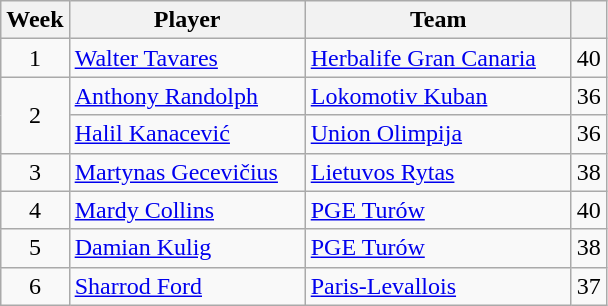<table class="wikitable sortable" style="text-align: center;">
<tr>
<th style="text-align:center;">Week</th>
<th style="text-align:center; width:150px;">Player</th>
<th style="text-align:center; width:170px;">Team</th>
<th style="text-align:center;"></th>
</tr>
<tr>
<td>1</td>
<td align="left"> <a href='#'>Walter Tavares</a></td>
<td align="left"> <a href='#'>Herbalife Gran Canaria</a></td>
<td>40</td>
</tr>
<tr>
<td rowspan=2>2</td>
<td align="left"> <a href='#'>Anthony Randolph</a></td>
<td align="left"> <a href='#'>Lokomotiv Kuban</a></td>
<td>36</td>
</tr>
<tr>
<td align="left"> <a href='#'>Halil Kanacević</a></td>
<td align="left"> <a href='#'>Union Olimpija</a></td>
<td>36</td>
</tr>
<tr>
<td>3</td>
<td align="left"> <a href='#'>Martynas Gecevičius</a></td>
<td align="left"> <a href='#'>Lietuvos Rytas</a></td>
<td>38</td>
</tr>
<tr>
<td>4</td>
<td align="left"> <a href='#'>Mardy Collins</a></td>
<td align="left"> <a href='#'>PGE Turów</a></td>
<td>40</td>
</tr>
<tr>
<td>5</td>
<td align="left"> <a href='#'>Damian Kulig</a></td>
<td align="left"> <a href='#'>PGE Turów</a></td>
<td>38</td>
</tr>
<tr>
<td>6</td>
<td align="left"> <a href='#'>Sharrod Ford</a></td>
<td align="left"> <a href='#'>Paris-Levallois</a></td>
<td>37</td>
</tr>
</table>
